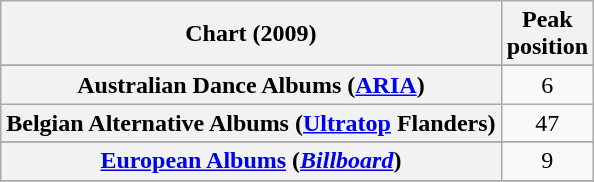<table class="wikitable sortable plainrowheaders" style="text-align:center">
<tr>
<th scope="col">Chart (2009)</th>
<th scope="col">Peak<br>position</th>
</tr>
<tr>
</tr>
<tr>
<th scope="row">Australian Dance Albums (<a href='#'>ARIA</a>)</th>
<td>6</td>
</tr>
<tr>
<th scope="row">Belgian Alternative Albums (<a href='#'>Ultratop</a> Flanders)</th>
<td>47</td>
</tr>
<tr>
</tr>
<tr>
<th scope="row"><a href='#'>European Albums</a> (<em><a href='#'>Billboard</a></em>)</th>
<td>9</td>
</tr>
<tr>
</tr>
<tr>
</tr>
<tr>
</tr>
<tr>
</tr>
<tr>
</tr>
<tr>
</tr>
<tr>
</tr>
</table>
